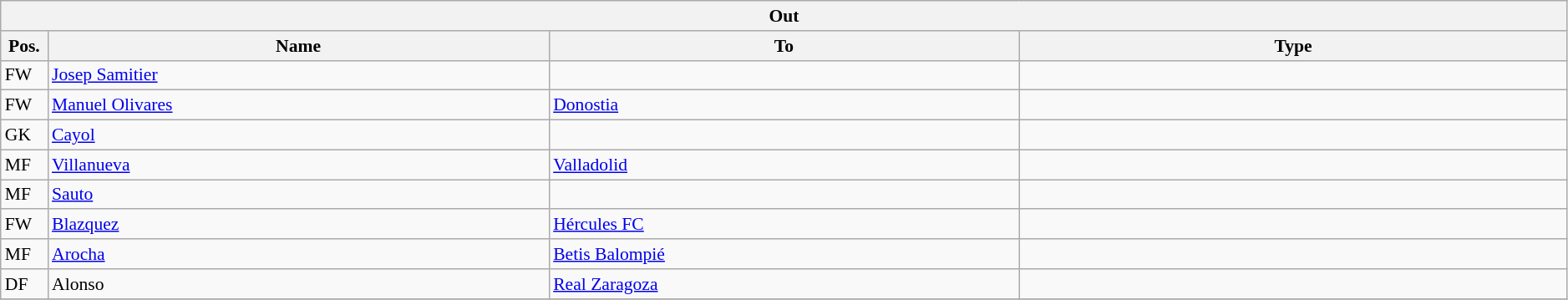<table class="wikitable" style="font-size:90%;width:99%;">
<tr>
<th colspan="4">Out</th>
</tr>
<tr>
<th width=3%>Pos.</th>
<th width=32%>Name</th>
<th width=30%>To</th>
<th width=35%>Type</th>
</tr>
<tr>
<td>FW</td>
<td><a href='#'>Josep Samitier</a></td>
<td></td>
<td></td>
</tr>
<tr>
<td>FW</td>
<td><a href='#'>Manuel Olivares</a></td>
<td><a href='#'>Donostia</a></td>
<td></td>
</tr>
<tr>
<td>GK</td>
<td><a href='#'>Cayol</a></td>
<td></td>
<td></td>
</tr>
<tr>
<td>MF</td>
<td><a href='#'>Villanueva</a></td>
<td><a href='#'>Valladolid</a></td>
<td></td>
</tr>
<tr>
<td>MF</td>
<td><a href='#'>Sauto</a></td>
<td></td>
<td></td>
</tr>
<tr>
<td>FW</td>
<td><a href='#'>Blazquez</a></td>
<td><a href='#'>Hércules FC</a></td>
<td></td>
</tr>
<tr>
<td>MF</td>
<td><a href='#'>Arocha</a></td>
<td><a href='#'>Betis Balompié</a></td>
<td></td>
</tr>
<tr>
<td>DF</td>
<td>Alonso</td>
<td><a href='#'>Real Zaragoza</a></td>
<td></td>
</tr>
<tr>
</tr>
</table>
